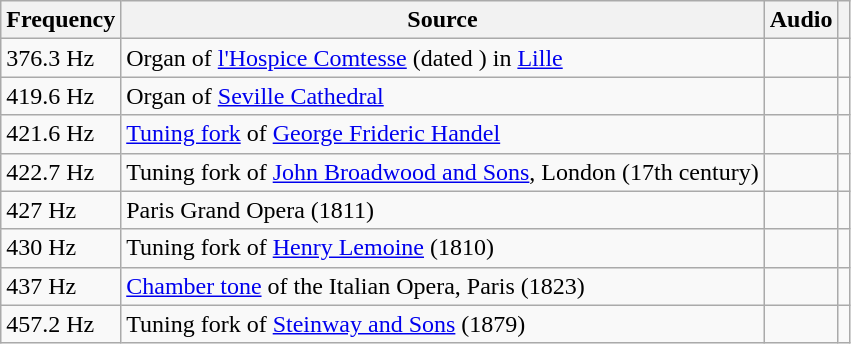<table class="wikitable">
<tr>
<th>Frequency</th>
<th>Source</th>
<th>Audio</th>
<th></th>
</tr>
<tr>
<td>376.3 Hz</td>
<td>Organ of <a href='#'>l'Hospice Comtesse</a> (dated ) in <a href='#'>Lille</a></td>
<td></td>
<td style="text-align:center;"></td>
</tr>
<tr>
<td>419.6 Hz</td>
<td>Organ of <a href='#'>Seville Cathedral</a></td>
<td></td>
<td style="text-align:center;"></td>
</tr>
<tr>
<td>421.6 Hz</td>
<td><a href='#'>Tuning fork</a> of <a href='#'>George Frideric Handel</a></td>
<td></td>
<td style="text-align:center;"></td>
</tr>
<tr>
<td>422.7 Hz</td>
<td>Tuning fork of <a href='#'>John Broadwood and Sons</a>, London (17th century)</td>
<td></td>
<td style="text-align:center;"></td>
</tr>
<tr>
<td>427 Hz</td>
<td>Paris Grand Opera (1811)</td>
<td></td>
<td style="text-align:center;"></td>
</tr>
<tr>
<td>430 Hz</td>
<td>Tuning fork of <a href='#'>Henry Lemoine</a> (1810)</td>
<td></td>
<td style="text-align:center;"></td>
</tr>
<tr>
<td>437 Hz</td>
<td><a href='#'>Chamber tone</a> of the Italian Opera, Paris (1823)</td>
<td></td>
<td style="text-align:center;"></td>
</tr>
<tr>
<td>457.2 Hz</td>
<td>Tuning fork of <a href='#'>Steinway and Sons</a> (1879)</td>
<td></td>
<td style="text-align:center;"></td>
</tr>
</table>
